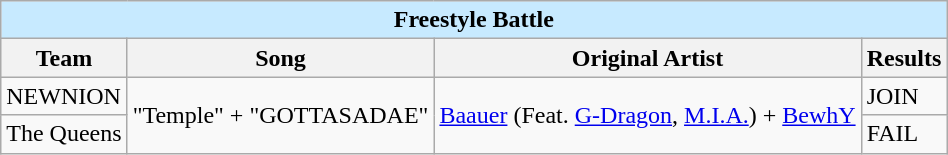<table class="wikitable mw-collapsible mw-collapsed"  style="text-align:center font-size:90%">
<tr>
<th style="background:#C7EAFF"; colspan="4">Freestyle Battle</th>
</tr>
<tr style="background:#f2f2f2;">
<th scope="col">Team</th>
<th scope="col">Song</th>
<th scope="col">Original Artist</th>
<th scope="col">Results</th>
</tr>
<tr>
<td>NEWNION</td>
<td rowspan="2">"Temple" + "GOTTASADAE"</td>
<td rowspan="2"><a href='#'>Baauer</a> (Feat. <a href='#'>G-Dragon</a>, <a href='#'>M.I.A.</a>) + <a href='#'>BewhY</a></td>
<td>JOIN</td>
</tr>
<tr>
<td>The Queens</td>
<td>FAIL</td>
</tr>
</table>
